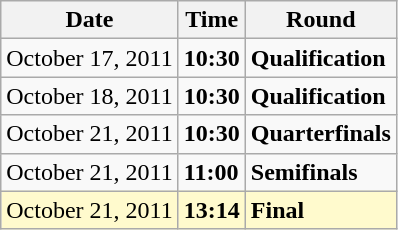<table class="wikitable">
<tr>
<th>Date</th>
<th>Time</th>
<th>Round</th>
</tr>
<tr>
<td>October 17, 2011</td>
<td><strong>10:30</strong></td>
<td><strong>Qualification</strong></td>
</tr>
<tr>
<td>October 18, 2011</td>
<td><strong>10:30</strong></td>
<td><strong>Qualification</strong></td>
</tr>
<tr>
<td>October 21, 2011</td>
<td><strong>10:30</strong></td>
<td><strong>Quarterfinals</strong></td>
</tr>
<tr>
<td>October 21, 2011</td>
<td><strong>11:00</strong></td>
<td><strong>Semifinals</strong></td>
</tr>
<tr style=background:lemonchiffon>
<td>October 21, 2011</td>
<td><strong>13:14</strong></td>
<td><strong>Final</strong></td>
</tr>
</table>
